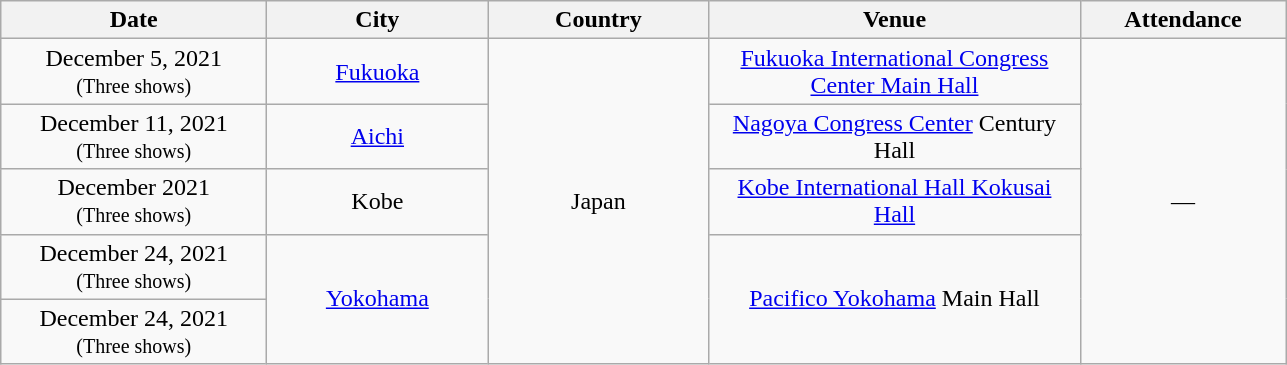<table class="wikitable" style="text-align:center;">
<tr>
<th width="170">Date</th>
<th width="140">City</th>
<th width="140">Country</th>
<th width="240">Venue</th>
<th width="130">Attendance</th>
</tr>
<tr>
<td>December 5, 2021<br><small>(Three shows)</small></td>
<td><a href='#'>Fukuoka</a></td>
<td rowspan="5">Japan</td>
<td><a href='#'>Fukuoka International Congress Center Main Hall</a></td>
<td rowspan="5">—</td>
</tr>
<tr>
<td>December 11, 2021<br><small>(Three shows)</small></td>
<td><a href='#'>Aichi</a></td>
<td><a href='#'>Nagoya Congress Center</a> Century Hall</td>
</tr>
<tr>
<td>December 2021<br><small>(Three shows)</small></td>
<td>Kobe</td>
<td><a href='#'>Kobe International Hall Kokusai Hall</a></td>
</tr>
<tr>
<td>December 24, 2021<br><small>(Three shows)</small></td>
<td rowspan="2"><a href='#'>Yokohama</a></td>
<td rowspan="2"><a href='#'>Pacifico Yokohama</a> Main Hall</td>
</tr>
<tr>
<td>December 24, 2021<br><small>(Three shows)</small></td>
</tr>
</table>
